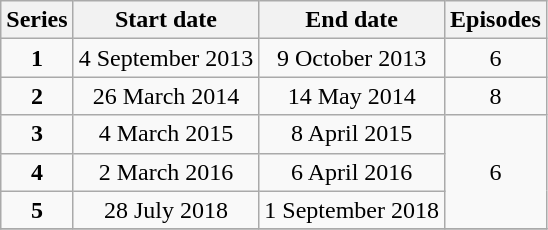<table class="wikitable" style="text-align:center;">
<tr>
<th>Series</th>
<th Series premiere>Start date</th>
<th Series finale>End date</th>
<th>Episodes</th>
</tr>
<tr>
<td><strong>1</strong></td>
<td>4 September 2013</td>
<td>9 October 2013</td>
<td>6</td>
</tr>
<tr>
<td><strong>2</strong></td>
<td>26 March 2014</td>
<td>14 May 2014</td>
<td>8</td>
</tr>
<tr>
<td><strong>3</strong></td>
<td>4 March 2015</td>
<td>8 April 2015</td>
<td rowspan="3">6</td>
</tr>
<tr>
<td><strong>4</strong></td>
<td>2 March 2016</td>
<td>6 April 2016</td>
</tr>
<tr>
<td><strong>5</strong></td>
<td>28 July 2018</td>
<td>1 September 2018</td>
</tr>
<tr>
</tr>
</table>
